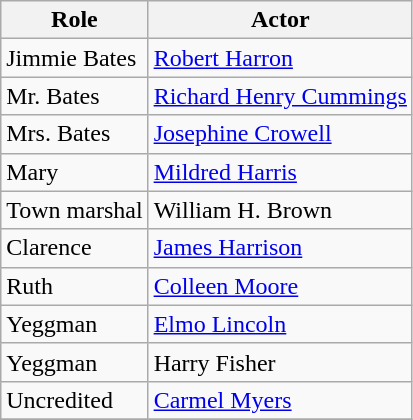<table class="wikitable">
<tr>
<th>Role</th>
<th>Actor</th>
</tr>
<tr>
<td>Jimmie Bates</td>
<td><a href='#'>Robert Harron</a></td>
</tr>
<tr>
<td>Mr. Bates</td>
<td><a href='#'>Richard Henry Cummings</a></td>
</tr>
<tr>
<td>Mrs. Bates</td>
<td><a href='#'>Josephine Crowell</a></td>
</tr>
<tr>
<td>Mary</td>
<td><a href='#'>Mildred Harris</a></td>
</tr>
<tr>
<td>Town marshal</td>
<td>William H. Brown</td>
</tr>
<tr>
<td>Clarence</td>
<td><a href='#'>James Harrison</a></td>
</tr>
<tr>
<td>Ruth</td>
<td><a href='#'>Colleen Moore</a></td>
</tr>
<tr>
<td>Yeggman</td>
<td><a href='#'>Elmo Lincoln</a></td>
</tr>
<tr>
<td>Yeggman</td>
<td>Harry Fisher</td>
</tr>
<tr>
<td>Uncredited</td>
<td><a href='#'>Carmel Myers</a></td>
</tr>
<tr>
</tr>
</table>
